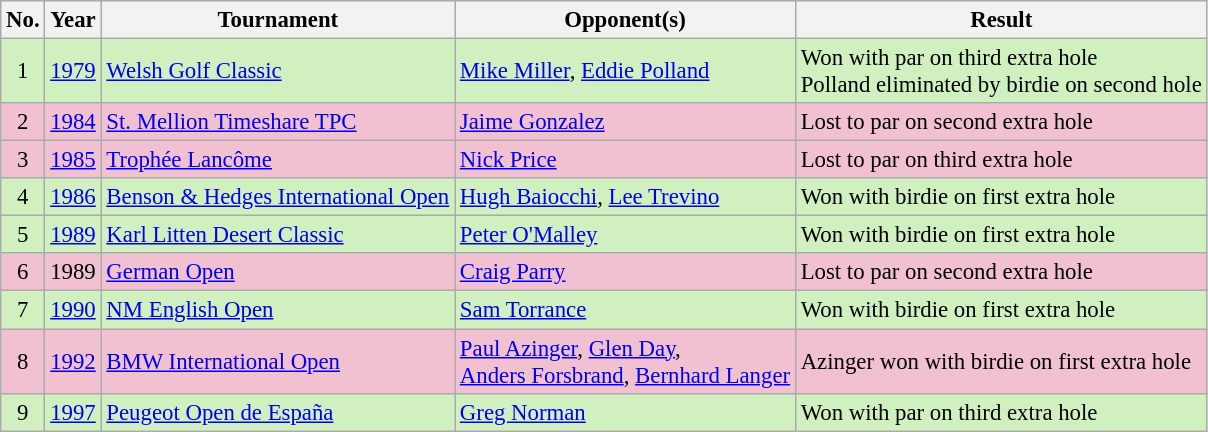<table class="wikitable" style="font-size:95%;">
<tr>
<th>No.</th>
<th>Year</th>
<th>Tournament</th>
<th>Opponent(s)</th>
<th>Result</th>
</tr>
<tr style="background:#D0F0C0;">
<td align=center>1</td>
<td><a href='#'>1979</a></td>
<td><a href='#'>Welsh Golf Classic</a></td>
<td> <a href='#'>Mike Miller</a>,  <a href='#'>Eddie Polland</a></td>
<td>Won with par on third extra hole<br>Polland eliminated by birdie on second hole</td>
</tr>
<tr style="background:#F2C1D1;">
<td align=center>2</td>
<td><a href='#'>1984</a></td>
<td><a href='#'>St. Mellion Timeshare TPC</a></td>
<td> <a href='#'>Jaime Gonzalez</a></td>
<td>Lost to par on second extra hole</td>
</tr>
<tr style="background:#F2C1D1;">
<td align=center>3</td>
<td><a href='#'>1985</a></td>
<td><a href='#'>Trophée Lancôme</a></td>
<td> <a href='#'>Nick Price</a></td>
<td>Lost to par on third extra hole</td>
</tr>
<tr style="background:#D0F0C0;">
<td align=center>4</td>
<td><a href='#'>1986</a></td>
<td><a href='#'>Benson & Hedges International Open</a></td>
<td> <a href='#'>Hugh Baiocchi</a>,  <a href='#'>Lee Trevino</a></td>
<td>Won with birdie on first extra hole</td>
</tr>
<tr style="background:#D0F0C0;">
<td align=center>5</td>
<td><a href='#'>1989</a></td>
<td><a href='#'>Karl Litten Desert Classic</a></td>
<td> <a href='#'>Peter O'Malley</a></td>
<td>Won with birdie on first extra hole</td>
</tr>
<tr style="background:#F2C1D1;">
<td align=center>6</td>
<td>1989</td>
<td><a href='#'>German Open</a></td>
<td> <a href='#'>Craig Parry</a></td>
<td>Lost to par on second extra hole</td>
</tr>
<tr style="background:#D0F0C0;">
<td align=center>7</td>
<td><a href='#'>1990</a></td>
<td><a href='#'>NM English Open</a></td>
<td> <a href='#'>Sam Torrance</a></td>
<td>Won with birdie on first extra hole</td>
</tr>
<tr style="background:#F2C1D1;">
<td align=center>8</td>
<td><a href='#'>1992</a></td>
<td><a href='#'>BMW International Open</a></td>
<td> <a href='#'>Paul Azinger</a>,  <a href='#'>Glen Day</a>,<br> <a href='#'>Anders Forsbrand</a>,  <a href='#'>Bernhard Langer</a></td>
<td>Azinger won with birdie on first extra hole</td>
</tr>
<tr style="background:#D0F0C0;">
<td align=center>9</td>
<td><a href='#'>1997</a></td>
<td><a href='#'>Peugeot Open de España</a></td>
<td> <a href='#'>Greg Norman</a></td>
<td>Won with par on third extra hole</td>
</tr>
</table>
